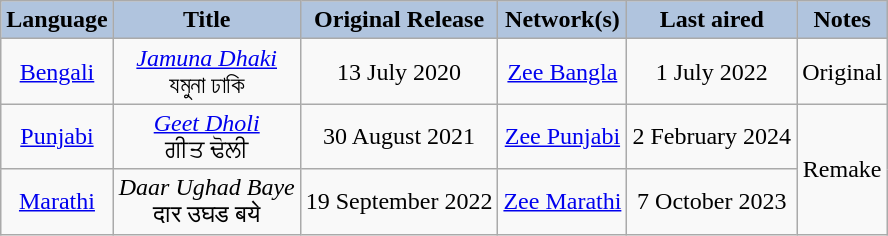<table class="wikitable" style="text-align:center;">
<tr>
<th style="background:LightSteelBlue;">Language</th>
<th style="background:LightSteelBlue;">Title</th>
<th style="background:LightSteelBlue;">Original Release</th>
<th style="background:LightSteelBlue;">Network(s)</th>
<th style="background:LightSteelBlue;">Last aired</th>
<th style="background:LightSteelBlue;">Notes</th>
</tr>
<tr>
<td><a href='#'>Bengali</a></td>
<td><em><a href='#'>Jamuna Dhaki</a></em> <br> যমুনা ঢাকি</td>
<td>13 July 2020</td>
<td><a href='#'>Zee Bangla</a></td>
<td>1 July 2022</td>
<td>Original</td>
</tr>
<tr>
<td><a href='#'>Punjabi</a></td>
<td><em><a href='#'>Geet Dholi</a></em> <br> ਗੀਤ ਢੋਲੀ</td>
<td>30 August 2021</td>
<td><a href='#'>Zee Punjabi</a></td>
<td>2 February 2024</td>
<td rowspan="2">Remake</td>
</tr>
<tr>
<td><a href='#'>Marathi</a></td>
<td><em>Daar Ughad Baye</em> <br> दार उघड बये</td>
<td>19 September 2022</td>
<td><a href='#'>Zee Marathi</a></td>
<td>7 October 2023</td>
</tr>
</table>
